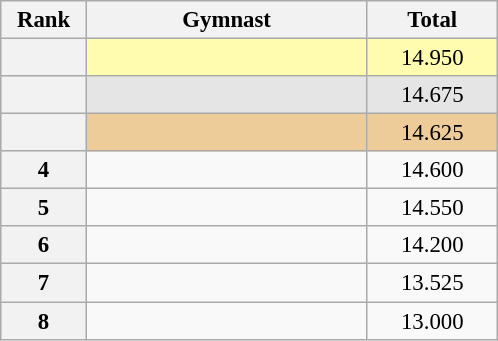<table class="wikitable sortable" style="text-align:center; font-size:95%">
<tr>
<th scope="col" style="width:50px;">Rank</th>
<th scope="col" style="width:180px;">Gymnast</th>
<th scope="col" style="width:80px;">Total</th>
</tr>
<tr style="background:#fffcaf;">
<th scope=row style="text-align:center"></th>
<td style="text-align:left;"></td>
<td>14.950</td>
</tr>
<tr style="background:#e5e5e5;">
<th scope=row style="text-align:center"></th>
<td style="text-align:left;"></td>
<td>14.675</td>
</tr>
<tr style="background:#ec9;">
<th scope=row style="text-align:center"></th>
<td style="text-align:left;"></td>
<td>14.625</td>
</tr>
<tr>
<th scope=row style="text-align:center">4</th>
<td style="text-align:left;"></td>
<td>14.600</td>
</tr>
<tr>
<th scope=row style="text-align:center">5</th>
<td style="text-align:left;"></td>
<td>14.550</td>
</tr>
<tr>
<th scope=row style="text-align:center">6</th>
<td style="text-align:left;"></td>
<td>14.200</td>
</tr>
<tr>
<th scope=row style="text-align:center">7</th>
<td style="text-align:left;"></td>
<td>13.525</td>
</tr>
<tr>
<th scope=row style="text-align:center">8</th>
<td style="text-align:left;"></td>
<td>13.000</td>
</tr>
</table>
